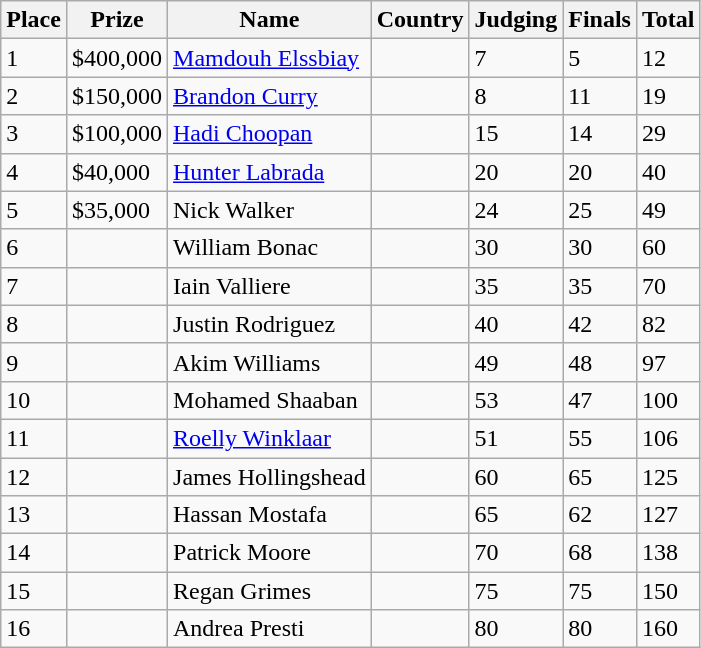<table class="wikitable">
<tr>
<th>Place</th>
<th>Prize</th>
<th>Name</th>
<th>Country</th>
<th>Judging</th>
<th>Finals</th>
<th>Total</th>
</tr>
<tr>
<td>1</td>
<td>$400,000</td>
<td><a href='#'>Mamdouh Elssbiay</a></td>
<td></td>
<td>7</td>
<td>5</td>
<td>12</td>
</tr>
<tr>
<td>2</td>
<td>$150,000</td>
<td><a href='#'>Brandon Curry</a></td>
<td></td>
<td>8</td>
<td>11</td>
<td>19</td>
</tr>
<tr>
<td>3</td>
<td>$100,000</td>
<td><a href='#'>Hadi Choopan</a></td>
<td></td>
<td>15</td>
<td>14</td>
<td>29</td>
</tr>
<tr>
<td>4</td>
<td>$40,000</td>
<td><a href='#'>Hunter Labrada</a></td>
<td></td>
<td>20</td>
<td>20</td>
<td>40</td>
</tr>
<tr>
<td>5</td>
<td>$35,000</td>
<td>Nick Walker</td>
<td></td>
<td>24</td>
<td>25</td>
<td>49</td>
</tr>
<tr>
<td>6</td>
<td></td>
<td>William Bonac</td>
<td></td>
<td>30</td>
<td>30</td>
<td>60</td>
</tr>
<tr>
<td>7</td>
<td></td>
<td>Iain Valliere</td>
<td></td>
<td>35</td>
<td>35</td>
<td>70</td>
</tr>
<tr>
<td>8</td>
<td></td>
<td>Justin Rodriguez</td>
<td></td>
<td>40</td>
<td>42</td>
<td>82</td>
</tr>
<tr>
<td>9</td>
<td></td>
<td>Akim Williams</td>
<td></td>
<td>49</td>
<td>48</td>
<td>97</td>
</tr>
<tr>
<td>10</td>
<td></td>
<td>Mohamed Shaaban</td>
<td></td>
<td>53</td>
<td>47</td>
<td>100</td>
</tr>
<tr>
<td>11</td>
<td></td>
<td><a href='#'>Roelly Winklaar</a></td>
<td></td>
<td>51</td>
<td>55</td>
<td>106</td>
</tr>
<tr>
<td>12</td>
<td></td>
<td>James Hollingshead</td>
<td></td>
<td>60</td>
<td>65</td>
<td>125</td>
</tr>
<tr>
<td>13</td>
<td></td>
<td>Hassan Mostafa</td>
<td></td>
<td>65</td>
<td>62</td>
<td>127</td>
</tr>
<tr>
<td>14</td>
<td></td>
<td>Patrick Moore</td>
<td></td>
<td>70</td>
<td>68</td>
<td>138</td>
</tr>
<tr>
<td>15</td>
<td></td>
<td>Regan Grimes</td>
<td></td>
<td>75</td>
<td>75</td>
<td>150</td>
</tr>
<tr>
<td>16</td>
<td></td>
<td>Andrea Presti</td>
<td></td>
<td>80</td>
<td>80</td>
<td>160</td>
</tr>
</table>
